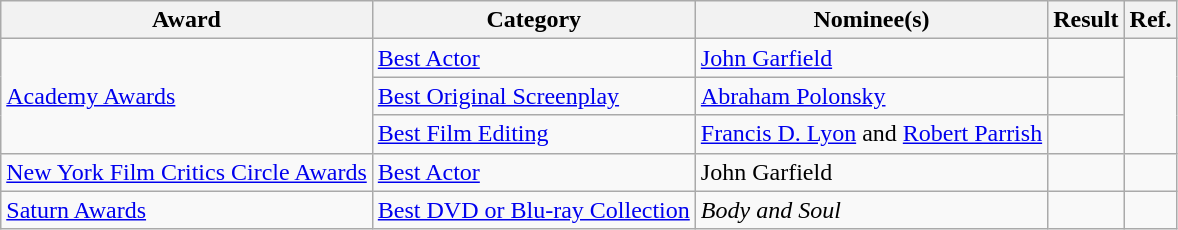<table class="wikitable plainrowheaders">
<tr>
<th>Award</th>
<th>Category</th>
<th>Nominee(s)</th>
<th>Result</th>
<th>Ref.</th>
</tr>
<tr>
<td rowspan="3"><a href='#'>Academy Awards</a></td>
<td><a href='#'>Best Actor</a></td>
<td><a href='#'>John Garfield</a></td>
<td></td>
<td align="center" rowspan="3"></td>
</tr>
<tr>
<td><a href='#'>Best Original Screenplay</a></td>
<td><a href='#'>Abraham Polonsky</a></td>
<td></td>
</tr>
<tr>
<td><a href='#'>Best Film Editing</a></td>
<td><a href='#'>Francis D. Lyon</a> and <a href='#'>Robert Parrish</a></td>
<td></td>
</tr>
<tr>
<td><a href='#'>New York Film Critics Circle Awards</a></td>
<td><a href='#'>Best Actor</a></td>
<td>John Garfield</td>
<td></td>
<td align="center"></td>
</tr>
<tr>
<td><a href='#'>Saturn Awards</a></td>
<td><a href='#'>Best DVD or Blu-ray Collection</a></td>
<td><em>Body and Soul</em></td>
<td></td>
<td align="center"></td>
</tr>
</table>
